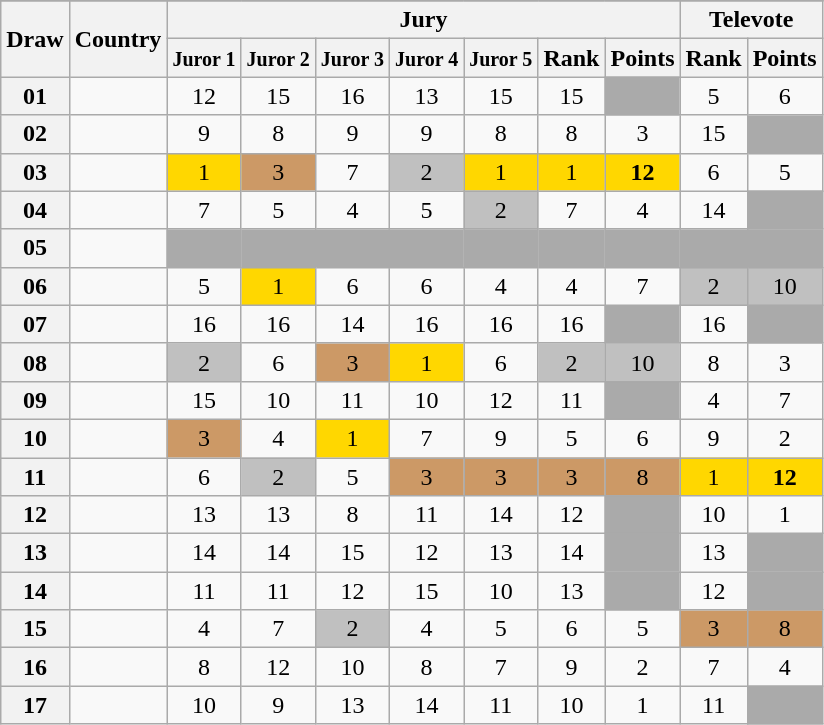<table class="sortable wikitable collapsible plainrowheaders" style="text-align:center">
<tr>
</tr>
<tr>
<th scope="col" rowspan="2">Draw</th>
<th scope="col" rowspan="2">Country</th>
<th scope="col" colspan="7">Jury</th>
<th scope="col" colspan="2">Televote</th>
</tr>
<tr>
<th scope="col"><small>Juror 1</small></th>
<th scope="col"><small>Juror 2</small></th>
<th scope="col"><small>Juror 3</small></th>
<th scope="col"><small>Juror 4</small></th>
<th scope="col"><small>Juror 5</small></th>
<th scope="col">Rank</th>
<th scope="col">Points</th>
<th scope="col">Rank</th>
<th scope="col">Points</th>
</tr>
<tr>
<th scope="row" style="text-align:center;">01</th>
<td style="text-align:left;"></td>
<td>12</td>
<td>15</td>
<td>16</td>
<td>13</td>
<td>15</td>
<td>15</td>
<td style="background:#AAAAAA;"></td>
<td>5</td>
<td>6</td>
</tr>
<tr>
<th scope="row" style="text-align:center;">02</th>
<td style="text-align:left;"></td>
<td>9</td>
<td>8</td>
<td>9</td>
<td>9</td>
<td>8</td>
<td>8</td>
<td>3</td>
<td>15</td>
<td style="background:#AAAAAA;"></td>
</tr>
<tr>
<th scope="row" style="text-align:center;">03</th>
<td style="text-align:left;"></td>
<td style="background:gold;">1</td>
<td style="background:#CC9966;">3</td>
<td>7</td>
<td style="background:silver;">2</td>
<td style="background:gold;">1</td>
<td style="background:gold;">1</td>
<td style="background:gold;"><strong>12</strong></td>
<td>6</td>
<td>5</td>
</tr>
<tr>
<th scope="row" style="text-align:center;">04</th>
<td style="text-align:left;"></td>
<td>7</td>
<td>5</td>
<td>4</td>
<td>5</td>
<td style="background:silver;">2</td>
<td>7</td>
<td>4</td>
<td>14</td>
<td style="background:#AAAAAA;"></td>
</tr>
<tr class="sortbottom">
<th scope="row" style="text-align:center;">05</th>
<td style="text-align:left;"></td>
<td style="background:#AAAAAA;"></td>
<td style="background:#AAAAAA;"></td>
<td style="background:#AAAAAA;"></td>
<td style="background:#AAAAAA;"></td>
<td style="background:#AAAAAA;"></td>
<td style="background:#AAAAAA;"></td>
<td style="background:#AAAAAA;"></td>
<td style="background:#AAAAAA;"></td>
<td style="background:#AAAAAA;"></td>
</tr>
<tr>
<th scope="row" style="text-align:center;">06</th>
<td style="text-align:left;"></td>
<td>5</td>
<td style="background:gold;">1</td>
<td>6</td>
<td>6</td>
<td>4</td>
<td>4</td>
<td>7</td>
<td style="background:silver;">2</td>
<td style="background:silver;">10</td>
</tr>
<tr>
<th scope="row" style="text-align:center;">07</th>
<td style="text-align:left;"></td>
<td>16</td>
<td>16</td>
<td>14</td>
<td>16</td>
<td>16</td>
<td>16</td>
<td style="background:#AAAAAA;"></td>
<td>16</td>
<td style="background:#AAAAAA;"></td>
</tr>
<tr>
<th scope="row" style="text-align:center;">08</th>
<td style="text-align:left;"></td>
<td style="background:silver;">2</td>
<td>6</td>
<td style="background:#CC9966;">3</td>
<td style="background:gold;">1</td>
<td>6</td>
<td style="background:silver;">2</td>
<td style="background:silver;">10</td>
<td>8</td>
<td>3</td>
</tr>
<tr>
<th scope="row" style="text-align:center;">09</th>
<td style="text-align:left;"></td>
<td>15</td>
<td>10</td>
<td>11</td>
<td>10</td>
<td>12</td>
<td>11</td>
<td style="background:#AAAAAA;"></td>
<td>4</td>
<td>7</td>
</tr>
<tr>
<th scope="row" style="text-align:center;">10</th>
<td style="text-align:left;"></td>
<td style="background:#CC9966;">3</td>
<td>4</td>
<td style="background:gold;">1</td>
<td>7</td>
<td>9</td>
<td>5</td>
<td>6</td>
<td>9</td>
<td>2</td>
</tr>
<tr>
<th scope="row" style="text-align:center;">11</th>
<td style="text-align:left;"></td>
<td>6</td>
<td style="background:silver;">2</td>
<td>5</td>
<td style="background:#CC9966;">3</td>
<td style="background:#CC9966;">3</td>
<td style="background:#CC9966;">3</td>
<td style="background:#CC9966;">8</td>
<td style="background:gold;">1</td>
<td style="background:gold;"><strong>12</strong></td>
</tr>
<tr>
<th scope="row" style="text-align:center;">12</th>
<td style="text-align:left;"></td>
<td>13</td>
<td>13</td>
<td>8</td>
<td>11</td>
<td>14</td>
<td>12</td>
<td style="background:#AAAAAA;"></td>
<td>10</td>
<td>1</td>
</tr>
<tr>
<th scope="row" style="text-align:center;">13</th>
<td style="text-align:left;"></td>
<td>14</td>
<td>14</td>
<td>15</td>
<td>12</td>
<td>13</td>
<td>14</td>
<td style="background:#AAAAAA;"></td>
<td>13</td>
<td style="background:#AAAAAA;"></td>
</tr>
<tr>
<th scope="row" style="text-align:center;">14</th>
<td style="text-align:left;"></td>
<td>11</td>
<td>11</td>
<td>12</td>
<td>15</td>
<td>10</td>
<td>13</td>
<td style="background:#AAAAAA;"></td>
<td>12</td>
<td style="background:#AAAAAA;"></td>
</tr>
<tr>
<th scope="row" style="text-align:center;">15</th>
<td style="text-align:left;"></td>
<td>4</td>
<td>7</td>
<td style="background:silver;">2</td>
<td>4</td>
<td>5</td>
<td>6</td>
<td>5</td>
<td style="background:#CC9966;">3</td>
<td style="background:#CC9966;">8</td>
</tr>
<tr>
<th scope="row" style="text-align:center;">16</th>
<td style="text-align:left;"></td>
<td>8</td>
<td>12</td>
<td>10</td>
<td>8</td>
<td>7</td>
<td>9</td>
<td>2</td>
<td>7</td>
<td>4</td>
</tr>
<tr>
<th scope="row" style="text-align:center;">17</th>
<td style="text-align:left;"></td>
<td>10</td>
<td>9</td>
<td>13</td>
<td>14</td>
<td>11</td>
<td>10</td>
<td>1</td>
<td>11</td>
<td style="background:#AAAAAA;"></td>
</tr>
</table>
